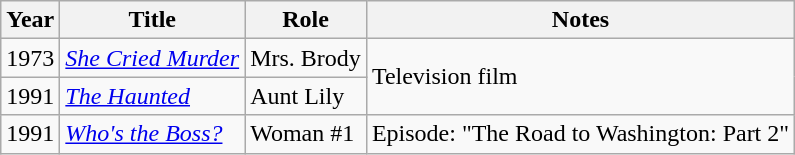<table class="wikitable sortable">
<tr>
<th>Year</th>
<th>Title</th>
<th>Role</th>
<th>Notes</th>
</tr>
<tr>
<td>1973</td>
<td><em><a href='#'>She Cried Murder</a></em></td>
<td>Mrs. Brody</td>
<td rowspan="2">Television film</td>
</tr>
<tr>
<td>1991</td>
<td><a href='#'><em>The Haunted</em></a></td>
<td>Aunt Lily</td>
</tr>
<tr>
<td>1991</td>
<td><em><a href='#'>Who's the Boss?</a></em></td>
<td>Woman #1</td>
<td>Episode: "The Road to Washington: Part 2"</td>
</tr>
</table>
